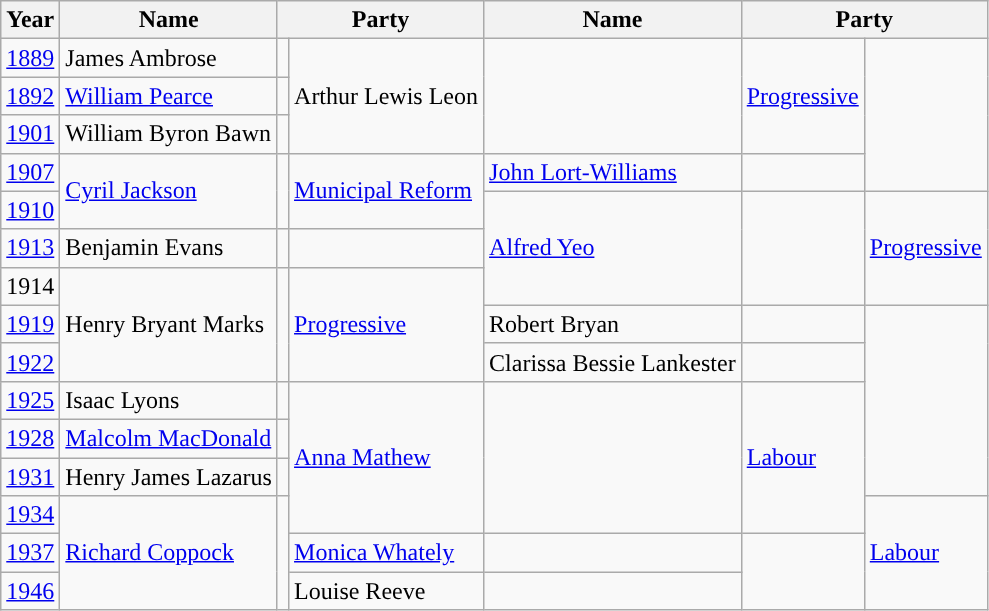<table class="wikitable">
<tr>
<th>Year</th>
<th>Name</th>
<th colspan=2>Party</th>
<th>Name</th>
<th colspan=2>Party</th>
</tr>
<tr>
<td><a href='#'>1889</a></td>
<td>James Ambrose</td>
<td></td>
<td rowspan=3>Arthur Lewis Leon</td>
<td rowspan=3 style="background-color: "></td>
<td rowspan=3><a href='#'>Progressive</a></td>
</tr>
<tr>
<td><a href='#'>1892</a></td>
<td><a href='#'>William Pearce</a></td>
<td></td>
</tr>
<tr>
<td><a href='#'>1901</a></td>
<td>William Byron Bawn</td>
<td></td>
</tr>
<tr>
<td><a href='#'>1907</a></td>
<td rowspan=2><a href='#'>Cyril Jackson</a></td>
<td rowspan=2 style="background-color: "></td>
<td rowspan=2><a href='#'>Municipal Reform</a></td>
<td><a href='#'>John Lort-Williams</a></td>
<td></td>
</tr>
<tr>
<td><a href='#'>1910</a></td>
<td rowspan=3><a href='#'>Alfred Yeo</a></td>
<td rowspan=3 style="background-color: "></td>
<td rowspan=3><a href='#'>Progressive</a></td>
</tr>
<tr>
<td><a href='#'>1913</a></td>
<td>Benjamin Evans</td>
<td></td>
</tr>
<tr>
<td>1914</td>
<td rowspan=3>Henry Bryant Marks</td>
<td rowspan=3 style="background-color: "></td>
<td rowspan=3><a href='#'>Progressive</a></td>
</tr>
<tr>
<td><a href='#'>1919</a></td>
<td>Robert Bryan</td>
<td></td>
</tr>
<tr>
<td><a href='#'>1922</a></td>
<td>Clarissa Bessie Lankester</td>
<td></td>
</tr>
<tr>
<td><a href='#'>1925</a></td>
<td>Isaac Lyons</td>
<td></td>
<td rowspan=4><a href='#'>Anna Mathew</a></td>
<td rowspan=4 style="background-color: "></td>
<td rowspan=4><a href='#'>Labour</a></td>
</tr>
<tr>
<td><a href='#'>1928</a></td>
<td><a href='#'>Malcolm MacDonald</a></td>
<td></td>
</tr>
<tr>
<td><a href='#'>1931</a></td>
<td>Henry James Lazarus</td>
<td></td>
</tr>
<tr>
<td><a href='#'>1934</a></td>
<td rowspan=3><a href='#'>Richard Coppock</a></td>
<td rowspan=3 style="background-color: "></td>
<td rowspan=3><a href='#'>Labour</a></td>
</tr>
<tr>
<td><a href='#'>1937</a></td>
<td><a href='#'>Monica Whately</a></td>
<td></td>
</tr>
<tr>
<td><a href='#'>1946</a></td>
<td>Louise Reeve</td>
<td></td>
</tr>
</table>
